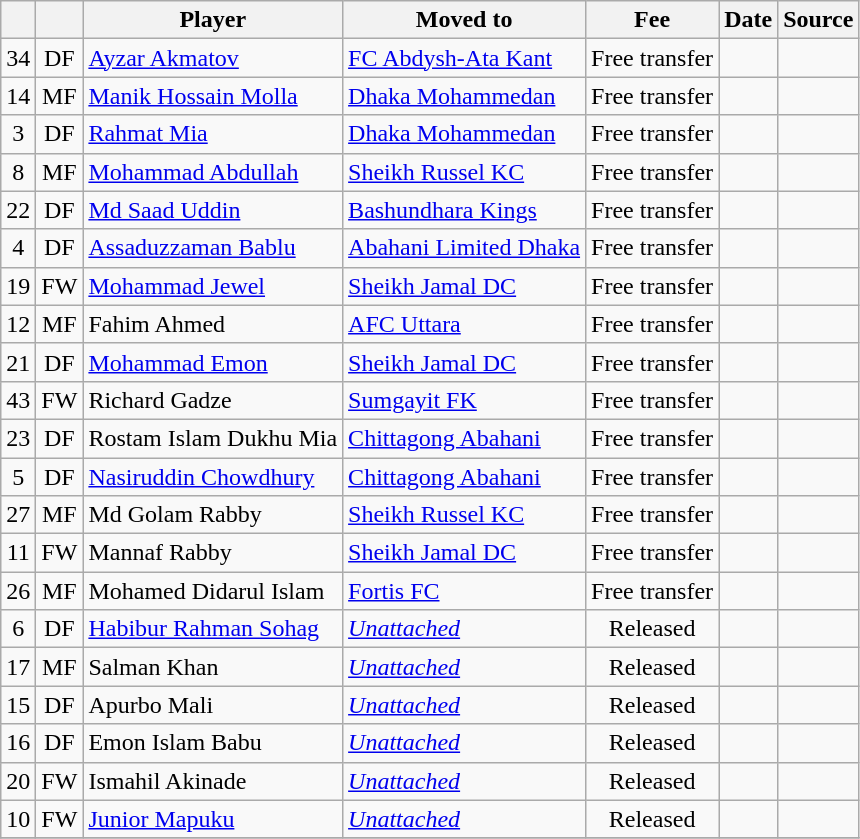<table class="wikitable plainrowheaders sortable" style="text-align:center">
<tr>
<th></th>
<th></th>
<th>Player</th>
<th>Moved to</th>
<th>Fee</th>
<th>Date</th>
<th>Source</th>
</tr>
<tr>
<td align="center">34</td>
<td align="center">DF</td>
<td align="left"> <a href='#'>Ayzar Akmatov</a></td>
<td align="left"> <a href='#'>FC Abdysh-Ata Kant</a></td>
<td align="center">Free transfer</td>
<td></td>
<td></td>
</tr>
<tr>
<td align="center">14</td>
<td align="center">MF</td>
<td align="left"> <a href='#'>Manik Hossain Molla</a></td>
<td align="left"> <a href='#'>Dhaka Mohammedan</a></td>
<td align="center">Free transfer</td>
<td></td>
<td></td>
</tr>
<tr>
<td align="center">3</td>
<td align="center">DF</td>
<td align="left"> <a href='#'>Rahmat Mia</a></td>
<td align="left"> <a href='#'>Dhaka Mohammedan</a></td>
<td align="center">Free transfer</td>
<td></td>
<td></td>
</tr>
<tr>
<td align="center">8</td>
<td align="center">MF</td>
<td align="left"> <a href='#'>Mohammad Abdullah</a></td>
<td align="left"> <a href='#'>Sheikh Russel KC</a></td>
<td align="center">Free transfer</td>
<td></td>
<td></td>
</tr>
<tr>
<td align="center">22</td>
<td align="center">DF</td>
<td align="left"> <a href='#'>Md Saad Uddin</a></td>
<td align="left"> <a href='#'>Bashundhara Kings</a></td>
<td align="center">Free transfer</td>
<td></td>
<td></td>
</tr>
<tr>
<td align="center">4</td>
<td align="center">DF</td>
<td align="left"> <a href='#'>Assaduzzaman Bablu</a></td>
<td align="left"> <a href='#'>Abahani Limited Dhaka</a></td>
<td align="center">Free transfer</td>
<td></td>
<td></td>
</tr>
<tr>
<td align="center">19</td>
<td align="center">FW</td>
<td align="left"> <a href='#'>Mohammad Jewel</a></td>
<td align="left"> <a href='#'>Sheikh Jamal DC</a></td>
<td align="center">Free transfer</td>
<td></td>
<td></td>
</tr>
<tr>
<td align="center">12</td>
<td align="center">MF</td>
<td align="left"> Fahim Ahmed</td>
<td align="left"> <a href='#'>AFC Uttara</a></td>
<td align="center">Free transfer</td>
<td></td>
<td></td>
</tr>
<tr>
<td align="center">21</td>
<td align="center">DF</td>
<td align="left"> <a href='#'>Mohammad Emon</a></td>
<td align="left"> <a href='#'>Sheikh Jamal DC</a></td>
<td align="center">Free transfer</td>
<td></td>
<td></td>
</tr>
<tr>
<td align="center">43</td>
<td align="center">FW</td>
<td align="left">  Richard Gadze</td>
<td align="left"> <a href='#'>Sumgayit FK</a></td>
<td align="center">Free transfer</td>
<td></td>
<td></td>
</tr>
<tr>
<td align="center">23</td>
<td align="center">DF</td>
<td align="left">  Rostam Islam Dukhu Mia</td>
<td align="left"> <a href='#'>Chittagong Abahani</a></td>
<td align="center">Free transfer</td>
<td></td>
<td></td>
</tr>
<tr>
<td align="center">5</td>
<td align="center">DF</td>
<td align="left">  <a href='#'>Nasiruddin Chowdhury</a></td>
<td align="left"> <a href='#'>Chittagong Abahani</a></td>
<td align="center">Free transfer</td>
<td></td>
<td></td>
</tr>
<tr>
<td align="center">27</td>
<td align="center">MF</td>
<td align="left">  Md Golam Rabby</td>
<td align="left"> <a href='#'>Sheikh Russel KC</a></td>
<td align="center">Free transfer</td>
<td></td>
<td></td>
</tr>
<tr>
<td align="center">11</td>
<td align="center">FW</td>
<td align="left">  Mannaf Rabby</td>
<td align="left"> <a href='#'>Sheikh Jamal DC</a></td>
<td align="center">Free transfer</td>
<td></td>
<td></td>
</tr>
<tr>
<td align="center">26</td>
<td align="center">MF</td>
<td align="left">  Mohamed Didarul Islam</td>
<td align="left"> <a href='#'>Fortis FC</a></td>
<td align="center">Free transfer</td>
<td></td>
<td></td>
</tr>
<tr>
<td align="center">6</td>
<td align="center">DF</td>
<td align="left"> <a href='#'>Habibur Rahman Sohag</a></td>
<td align="left"><a href='#'><em>Unattached</em></a></td>
<td align="center">Released</td>
<td></td>
<td></td>
</tr>
<tr>
<td align="center">17</td>
<td align="center">MF</td>
<td align="left"> Salman Khan</td>
<td align="left"><a href='#'><em>Unattached</em></a></td>
<td align="center">Released</td>
<td></td>
<td></td>
</tr>
<tr>
<td align="center">15</td>
<td align="center">DF</td>
<td align="left"> Apurbo Mali</td>
<td align="left"><a href='#'><em>Unattached</em></a></td>
<td align="center">Released</td>
<td></td>
<td></td>
</tr>
<tr>
<td align="center">16</td>
<td align="center">DF</td>
<td align="left"> Emon Islam Babu</td>
<td align="left"><a href='#'><em>Unattached</em></a></td>
<td align="center">Released</td>
<td></td>
<td></td>
</tr>
<tr>
<td align="center">20</td>
<td align="center">FW</td>
<td align="left"> Ismahil Akinade</td>
<td align="left"><a href='#'><em>Unattached</em></a></td>
<td align="center">Released</td>
<td></td>
<td></td>
</tr>
<tr>
<td align="center">10</td>
<td align="center">FW</td>
<td align="left"> <a href='#'>Junior Mapuku</a></td>
<td align="left"><a href='#'><em>Unattached</em></a></td>
<td align="center">Released</td>
<td></td>
<td></td>
</tr>
<tr>
</tr>
</table>
